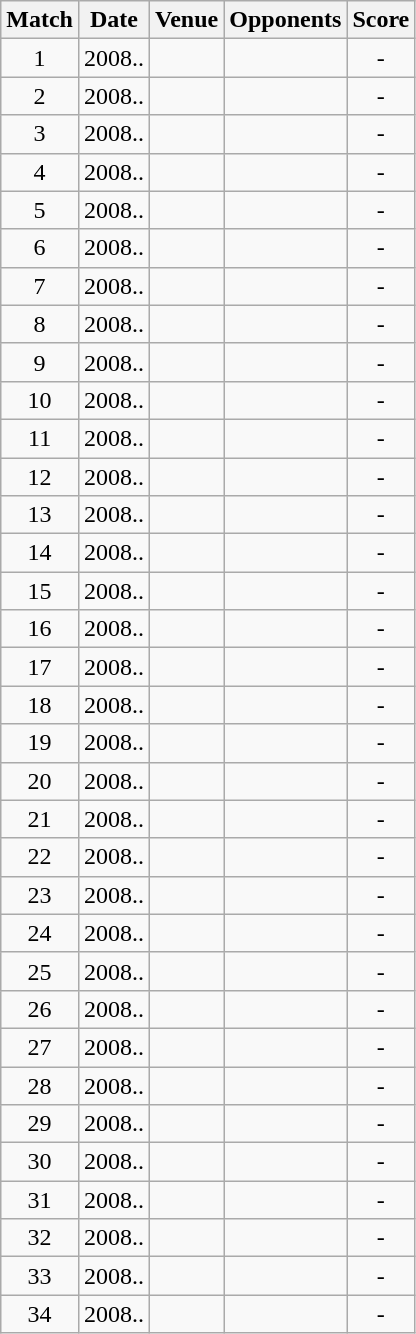<table class="wikitable" style="text-align:center;">
<tr>
<th>Match</th>
<th>Date</th>
<th>Venue</th>
<th>Opponents</th>
<th>Score</th>
</tr>
<tr>
<td>1</td>
<td>2008..</td>
<td><a href='#'></a></td>
<td><a href='#'></a></td>
<td>-</td>
</tr>
<tr>
<td>2</td>
<td>2008..</td>
<td><a href='#'></a></td>
<td><a href='#'></a></td>
<td>-</td>
</tr>
<tr>
<td>3</td>
<td>2008..</td>
<td><a href='#'></a></td>
<td><a href='#'></a></td>
<td>-</td>
</tr>
<tr>
<td>4</td>
<td>2008..</td>
<td><a href='#'></a></td>
<td><a href='#'></a></td>
<td>-</td>
</tr>
<tr>
<td>5</td>
<td>2008..</td>
<td><a href='#'></a></td>
<td><a href='#'></a></td>
<td>-</td>
</tr>
<tr>
<td>6</td>
<td>2008..</td>
<td><a href='#'></a></td>
<td><a href='#'></a></td>
<td>-</td>
</tr>
<tr>
<td>7</td>
<td>2008..</td>
<td><a href='#'></a></td>
<td><a href='#'></a></td>
<td>-</td>
</tr>
<tr>
<td>8</td>
<td>2008..</td>
<td><a href='#'></a></td>
<td><a href='#'></a></td>
<td>-</td>
</tr>
<tr>
<td>9</td>
<td>2008..</td>
<td><a href='#'></a></td>
<td><a href='#'></a></td>
<td>-</td>
</tr>
<tr>
<td>10</td>
<td>2008..</td>
<td><a href='#'></a></td>
<td><a href='#'></a></td>
<td>-</td>
</tr>
<tr>
<td>11</td>
<td>2008..</td>
<td><a href='#'></a></td>
<td><a href='#'></a></td>
<td>-</td>
</tr>
<tr>
<td>12</td>
<td>2008..</td>
<td><a href='#'></a></td>
<td><a href='#'></a></td>
<td>-</td>
</tr>
<tr>
<td>13</td>
<td>2008..</td>
<td><a href='#'></a></td>
<td><a href='#'></a></td>
<td>-</td>
</tr>
<tr>
<td>14</td>
<td>2008..</td>
<td><a href='#'></a></td>
<td><a href='#'></a></td>
<td>-</td>
</tr>
<tr>
<td>15</td>
<td>2008..</td>
<td><a href='#'></a></td>
<td><a href='#'></a></td>
<td>-</td>
</tr>
<tr>
<td>16</td>
<td>2008..</td>
<td><a href='#'></a></td>
<td><a href='#'></a></td>
<td>-</td>
</tr>
<tr>
<td>17</td>
<td>2008..</td>
<td><a href='#'></a></td>
<td><a href='#'></a></td>
<td>-</td>
</tr>
<tr>
<td>18</td>
<td>2008..</td>
<td><a href='#'></a></td>
<td><a href='#'></a></td>
<td>-</td>
</tr>
<tr>
<td>19</td>
<td>2008..</td>
<td><a href='#'></a></td>
<td><a href='#'></a></td>
<td>-</td>
</tr>
<tr>
<td>20</td>
<td>2008..</td>
<td><a href='#'></a></td>
<td><a href='#'></a></td>
<td>-</td>
</tr>
<tr>
<td>21</td>
<td>2008..</td>
<td><a href='#'></a></td>
<td><a href='#'></a></td>
<td>-</td>
</tr>
<tr>
<td>22</td>
<td>2008..</td>
<td><a href='#'></a></td>
<td><a href='#'></a></td>
<td>-</td>
</tr>
<tr>
<td>23</td>
<td>2008..</td>
<td><a href='#'></a></td>
<td><a href='#'></a></td>
<td>-</td>
</tr>
<tr>
<td>24</td>
<td>2008..</td>
<td><a href='#'></a></td>
<td><a href='#'></a></td>
<td>-</td>
</tr>
<tr>
<td>25</td>
<td>2008..</td>
<td><a href='#'></a></td>
<td><a href='#'></a></td>
<td>-</td>
</tr>
<tr>
<td>26</td>
<td>2008..</td>
<td><a href='#'></a></td>
<td><a href='#'></a></td>
<td>-</td>
</tr>
<tr>
<td>27</td>
<td>2008..</td>
<td><a href='#'></a></td>
<td><a href='#'></a></td>
<td>-</td>
</tr>
<tr>
<td>28</td>
<td>2008..</td>
<td><a href='#'></a></td>
<td><a href='#'></a></td>
<td>-</td>
</tr>
<tr>
<td>29</td>
<td>2008..</td>
<td><a href='#'></a></td>
<td><a href='#'></a></td>
<td>-</td>
</tr>
<tr>
<td>30</td>
<td>2008..</td>
<td><a href='#'></a></td>
<td><a href='#'></a></td>
<td>-</td>
</tr>
<tr>
<td>31</td>
<td>2008..</td>
<td><a href='#'></a></td>
<td><a href='#'></a></td>
<td>-</td>
</tr>
<tr>
<td>32</td>
<td>2008..</td>
<td><a href='#'></a></td>
<td><a href='#'></a></td>
<td>-</td>
</tr>
<tr>
<td>33</td>
<td>2008..</td>
<td><a href='#'></a></td>
<td><a href='#'></a></td>
<td>-</td>
</tr>
<tr>
<td>34</td>
<td>2008..</td>
<td><a href='#'></a></td>
<td><a href='#'></a></td>
<td>-</td>
</tr>
</table>
